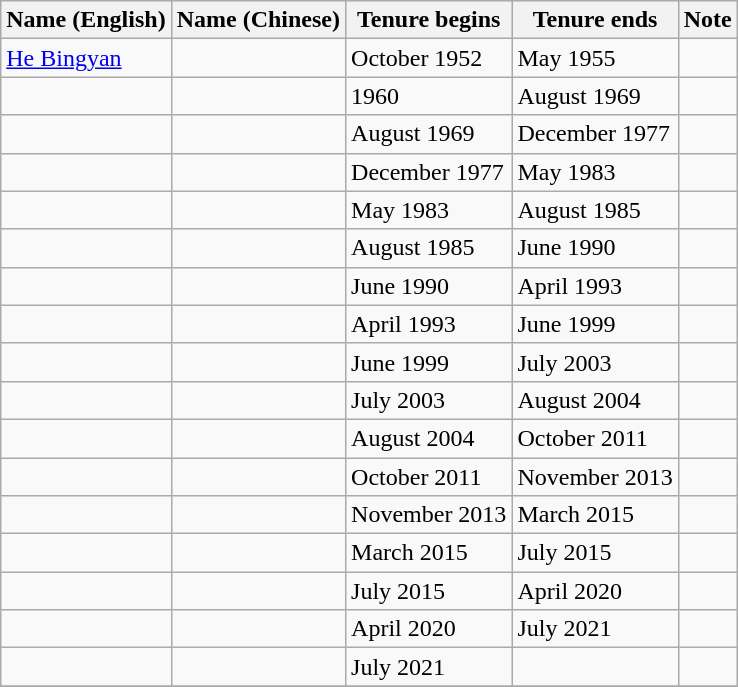<table class="wikitable">
<tr>
<th>Name (English)</th>
<th>Name (Chinese)</th>
<th>Tenure begins</th>
<th>Tenure ends</th>
<th>Note</th>
</tr>
<tr>
<td><a href='#'>He Bingyan</a></td>
<td></td>
<td>October 1952</td>
<td>May 1955</td>
<td></td>
</tr>
<tr>
<td></td>
<td></td>
<td>1960</td>
<td>August 1969</td>
<td></td>
</tr>
<tr>
<td></td>
<td></td>
<td>August 1969</td>
<td>December 1977</td>
<td></td>
</tr>
<tr>
<td></td>
<td></td>
<td>December 1977</td>
<td>May 1983</td>
<td></td>
</tr>
<tr>
<td></td>
<td></td>
<td>May 1983</td>
<td>August 1985</td>
<td></td>
</tr>
<tr>
<td></td>
<td></td>
<td>August 1985</td>
<td>June 1990</td>
<td></td>
</tr>
<tr>
<td></td>
<td></td>
<td>June 1990</td>
<td>April 1993</td>
<td></td>
</tr>
<tr>
<td></td>
<td></td>
<td>April 1993</td>
<td>June 1999</td>
<td></td>
</tr>
<tr>
<td></td>
<td></td>
<td>June 1999</td>
<td>July 2003</td>
<td></td>
</tr>
<tr>
<td></td>
<td></td>
<td>July 2003</td>
<td>August 2004</td>
<td></td>
</tr>
<tr>
<td></td>
<td></td>
<td>August 2004</td>
<td>October 2011</td>
<td></td>
</tr>
<tr>
<td></td>
<td></td>
<td>October 2011</td>
<td>November 2013</td>
<td></td>
</tr>
<tr>
<td></td>
<td></td>
<td>November 2013</td>
<td>March 2015</td>
<td></td>
</tr>
<tr>
<td></td>
<td></td>
<td>March 2015</td>
<td>July 2015</td>
<td></td>
</tr>
<tr>
<td></td>
<td></td>
<td>July 2015</td>
<td>April 2020</td>
<td></td>
</tr>
<tr>
<td></td>
<td></td>
<td>April 2020</td>
<td>July 2021</td>
<td></td>
</tr>
<tr>
<td></td>
<td></td>
<td>July 2021</td>
<td></td>
<td></td>
</tr>
<tr>
</tr>
</table>
